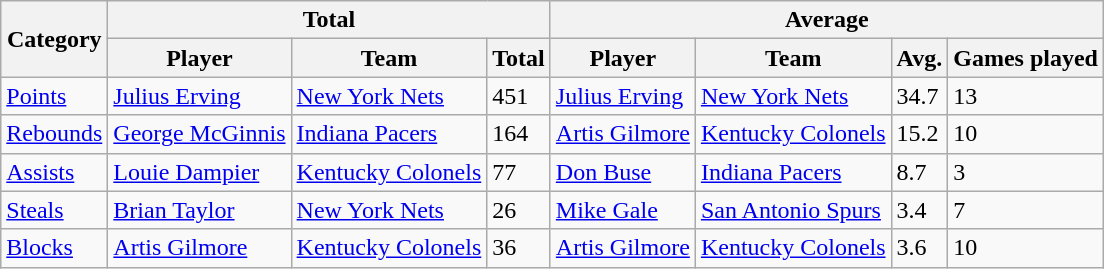<table class=wikitable style="text-align:left;">
<tr>
<th rowspan=2>Category</th>
<th colspan=3>Total</th>
<th colspan=4>Average</th>
</tr>
<tr>
<th>Player</th>
<th>Team</th>
<th>Total</th>
<th>Player</th>
<th>Team</th>
<th>Avg.</th>
<th>Games played</th>
</tr>
<tr>
<td><a href='#'>Points</a></td>
<td><a href='#'>Julius Erving</a></td>
<td><a href='#'>New York Nets</a></td>
<td>451</td>
<td><a href='#'>Julius Erving</a></td>
<td><a href='#'>New York Nets</a></td>
<td>34.7</td>
<td>13</td>
</tr>
<tr>
<td><a href='#'>Rebounds</a></td>
<td><a href='#'>George McGinnis</a></td>
<td><a href='#'>Indiana Pacers</a></td>
<td>164</td>
<td><a href='#'>Artis Gilmore</a></td>
<td><a href='#'>Kentucky Colonels</a></td>
<td>15.2</td>
<td>10</td>
</tr>
<tr>
<td><a href='#'>Assists</a></td>
<td><a href='#'>Louie Dampier</a></td>
<td><a href='#'>Kentucky Colonels</a></td>
<td>77</td>
<td><a href='#'>Don Buse</a></td>
<td><a href='#'>Indiana Pacers</a></td>
<td>8.7</td>
<td>3</td>
</tr>
<tr>
<td><a href='#'>Steals</a></td>
<td><a href='#'>Brian Taylor</a></td>
<td><a href='#'>New York Nets</a></td>
<td>26</td>
<td><a href='#'>Mike Gale</a></td>
<td><a href='#'>San Antonio Spurs</a></td>
<td>3.4</td>
<td>7</td>
</tr>
<tr>
<td><a href='#'>Blocks</a></td>
<td><a href='#'>Artis Gilmore</a></td>
<td><a href='#'>Kentucky Colonels</a></td>
<td>36</td>
<td><a href='#'>Artis Gilmore</a></td>
<td><a href='#'>Kentucky Colonels</a></td>
<td>3.6</td>
<td>10</td>
</tr>
</table>
